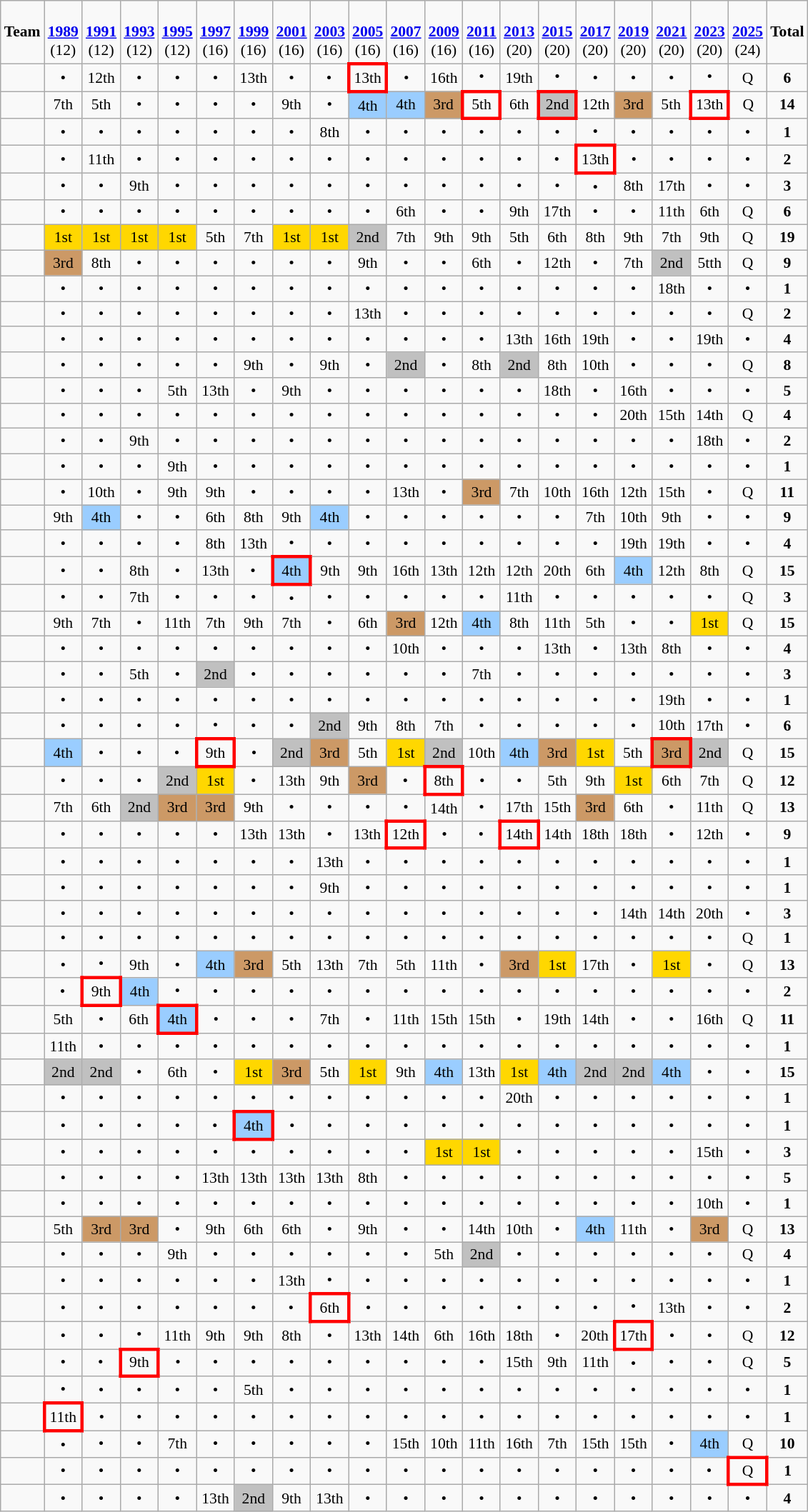<table class="wikitable" style="text-align:center; font-size:90%">
<tr bgcolor=>
<td><strong>Team</strong></td>
<td><br><strong><a href='#'>1989</a></strong><br>(12)</td>
<td><br><strong><a href='#'>1991</a></strong><br>(12)</td>
<td><br><strong><a href='#'>1993</a></strong><br>(12)</td>
<td><br><strong><a href='#'>1995</a></strong><br>(12)</td>
<td><br><strong><a href='#'>1997</a></strong><br>(16)</td>
<td><br><strong><a href='#'>1999</a></strong><br>(16)</td>
<td><br><strong><a href='#'>2001</a></strong><br>(16)</td>
<td><br><strong><a href='#'>2003</a></strong><br>(16)</td>
<td><br><strong><a href='#'>2005</a></strong><br>(16)</td>
<td><br><strong><a href='#'>2007</a></strong><br>(16)</td>
<td><br><strong><a href='#'>2009</a></strong><br>(16)</td>
<td><br><strong><a href='#'>2011</a></strong><br>(16)</td>
<td><br><strong><a href='#'>2013</a></strong><br>(20)</td>
<td><br><strong><a href='#'>2015</a></strong><br>(20)</td>
<td><br><strong><a href='#'>2017</a></strong><br>(20)</td>
<td><br><strong><a href='#'>2019</a></strong><br>(20)</td>
<td><br><strong><a href='#'>2021</a></strong><br>(20)</td>
<td><br><strong><a href='#'>2023</a></strong><br>(20)</td>
<td><br><strong><a href='#'>2025</a></strong><br>(24)</td>
<td><strong>Total</strong></td>
</tr>
<tr>
<td align=left></td>
<td>•</td>
<td>12th</td>
<td>•</td>
<td>•</td>
<td>•</td>
<td>13th</td>
<td>•</td>
<td>•</td>
<td style="border:3px solid red">13th</td>
<td>•</td>
<td>16th</td>
<td>•</td>
<td>19th</td>
<td>•</td>
<td>•</td>
<td>•</td>
<td>•</td>
<td>•</td>
<td>Q</td>
<td><strong>6</strong></td>
</tr>
<tr>
<td align=left></td>
<td>7th</td>
<td>5th</td>
<td>•</td>
<td>•</td>
<td>•</td>
<td>•</td>
<td>9th</td>
<td>•</td>
<td bgcolor=#9acdff>4th</td>
<td bgcolor=#9acdff>4th</td>
<td bgcolor=#CC9966>3rd</td>
<td style="border:3px solid red">5th</td>
<td>6th</td>
<td style="border:3px solid red" bgcolor=silver>2nd</td>
<td>12th</td>
<td bgcolor=#CC9966>3rd</td>
<td>5th</td>
<td style="border:3px solid red">13th</td>
<td>Q</td>
<td><strong>14</strong></td>
</tr>
<tr>
<td align=left></td>
<td>•</td>
<td>•</td>
<td>•</td>
<td>•</td>
<td>•</td>
<td>•</td>
<td>•</td>
<td>8th</td>
<td>•</td>
<td>•</td>
<td>•</td>
<td>•</td>
<td>•</td>
<td>•</td>
<td>•</td>
<td>•</td>
<td>•</td>
<td>•</td>
<td>•</td>
<td><strong>1</strong></td>
</tr>
<tr>
<td align=left></td>
<td>•</td>
<td>11th</td>
<td>•</td>
<td>•</td>
<td>•</td>
<td>•</td>
<td>•</td>
<td>•</td>
<td>•</td>
<td>•</td>
<td>•</td>
<td>•</td>
<td>•</td>
<td>•</td>
<td style="border:3px solid red">13th</td>
<td>•</td>
<td>•</td>
<td>•</td>
<td>•</td>
<td><strong>2</strong></td>
</tr>
<tr>
<td align=left></td>
<td>•</td>
<td>•</td>
<td>9th</td>
<td>•</td>
<td>•</td>
<td>•</td>
<td>•</td>
<td>•</td>
<td>•</td>
<td>•</td>
<td>•</td>
<td>•</td>
<td>•</td>
<td>•</td>
<td>•</td>
<td>8th</td>
<td>17th</td>
<td>•</td>
<td>•</td>
<td><strong>3</strong></td>
</tr>
<tr>
<td align=left></td>
<td>•</td>
<td>•</td>
<td>•</td>
<td>•</td>
<td>•</td>
<td>•</td>
<td>•</td>
<td>•</td>
<td>•</td>
<td>6th</td>
<td>•</td>
<td>•</td>
<td>9th</td>
<td>17th</td>
<td>•</td>
<td>•</td>
<td>11th</td>
<td>6th</td>
<td>Q</td>
<td><strong>6</strong></td>
</tr>
<tr>
<td align=left></td>
<td bgcolor=gold>1st</td>
<td bgcolor=gold>1st</td>
<td bgcolor=gold>1st</td>
<td bgcolor=gold>1st</td>
<td>5th</td>
<td>7th</td>
<td bgcolor=gold>1st</td>
<td bgcolor=gold>1st</td>
<td bgcolor=silver>2nd</td>
<td>7th</td>
<td>9th</td>
<td>9th</td>
<td>5th</td>
<td>6th</td>
<td>8th</td>
<td>9th</td>
<td>7th</td>
<td>9th</td>
<td>Q</td>
<td><strong>19</strong></td>
</tr>
<tr>
<td align=left></td>
<td bgcolor=#CC9966>3rd</td>
<td>8th</td>
<td>•</td>
<td>•</td>
<td>•</td>
<td>•</td>
<td>•</td>
<td>•</td>
<td>9th</td>
<td>•</td>
<td>•</td>
<td>6th</td>
<td>•</td>
<td>12th</td>
<td>•</td>
<td>7th</td>
<td bgcolor=silver>2nd</td>
<td>5tth</td>
<td>Q</td>
<td><strong>9</strong></td>
</tr>
<tr>
<td align=left></td>
<td>•</td>
<td>•</td>
<td>•</td>
<td>•</td>
<td>•</td>
<td>•</td>
<td>•</td>
<td>•</td>
<td>•</td>
<td>•</td>
<td>•</td>
<td>•</td>
<td>•</td>
<td>•</td>
<td>•</td>
<td>•</td>
<td>18th</td>
<td>•</td>
<td>•</td>
<td><strong>1</strong></td>
</tr>
<tr>
<td align=left></td>
<td>•</td>
<td>•</td>
<td>•</td>
<td>•</td>
<td>•</td>
<td>•</td>
<td>•</td>
<td>•</td>
<td>13th</td>
<td>•</td>
<td>•</td>
<td>•</td>
<td>•</td>
<td>•</td>
<td>•</td>
<td>•</td>
<td>•</td>
<td>•</td>
<td>Q</td>
<td><strong>2</strong></td>
</tr>
<tr>
<td align=left></td>
<td>•</td>
<td>•</td>
<td>•</td>
<td>•</td>
<td>•</td>
<td>•</td>
<td>•</td>
<td>•</td>
<td>•</td>
<td>•</td>
<td>•</td>
<td>•</td>
<td>13th</td>
<td>16th</td>
<td>19th</td>
<td>•</td>
<td>•</td>
<td>19th</td>
<td>•</td>
<td><strong>4</strong></td>
</tr>
<tr>
<td align=left></td>
<td>•</td>
<td>•</td>
<td>•</td>
<td>•</td>
<td>•</td>
<td>9th</td>
<td>•</td>
<td>9th</td>
<td>•</td>
<td bgcolor=silver>2nd</td>
<td>•</td>
<td>8th</td>
<td bgcolor=silver>2nd</td>
<td>8th</td>
<td>10th</td>
<td>•</td>
<td>•</td>
<td>•</td>
<td>Q</td>
<td><strong>8</strong></td>
</tr>
<tr>
<td align=left></td>
<td>•</td>
<td>•</td>
<td>•</td>
<td>5th</td>
<td>13th</td>
<td>•</td>
<td>9th</td>
<td>•</td>
<td>•</td>
<td>•</td>
<td>•</td>
<td>•</td>
<td>•</td>
<td>18th</td>
<td>•</td>
<td>16th</td>
<td>•</td>
<td>•</td>
<td>•</td>
<td><strong>5</strong></td>
</tr>
<tr>
<td align=left></td>
<td>•</td>
<td>•</td>
<td>•</td>
<td>•</td>
<td>•</td>
<td>•</td>
<td>•</td>
<td>•</td>
<td>•</td>
<td>•</td>
<td>•</td>
<td>•</td>
<td>•</td>
<td>•</td>
<td>•</td>
<td>20th</td>
<td>15th</td>
<td>14th</td>
<td>Q</td>
<td><strong>4</strong></td>
</tr>
<tr>
<td align=left></td>
<td>•</td>
<td>•</td>
<td>9th</td>
<td>•</td>
<td>•</td>
<td>•</td>
<td>•</td>
<td>•</td>
<td>•</td>
<td>•</td>
<td>•</td>
<td>•</td>
<td>•</td>
<td>•</td>
<td>•</td>
<td>•</td>
<td>•</td>
<td>18th</td>
<td>•</td>
<td><strong>2</strong></td>
</tr>
<tr>
<td align=left></td>
<td>•</td>
<td>•</td>
<td>•</td>
<td>9th</td>
<td>•</td>
<td>•</td>
<td>•</td>
<td>•</td>
<td>•</td>
<td>•</td>
<td>•</td>
<td>•</td>
<td>•</td>
<td>•</td>
<td>•</td>
<td>•</td>
<td>•</td>
<td>•</td>
<td>•</td>
<td><strong>1</strong></td>
</tr>
<tr>
<td align=left></td>
<td>•</td>
<td>10th</td>
<td>•</td>
<td>9th</td>
<td>9th</td>
<td>•</td>
<td>•</td>
<td>•</td>
<td>•</td>
<td>13th</td>
<td>•</td>
<td bgcolor=#CC9966>3rd</td>
<td>7th</td>
<td>10th</td>
<td>16th</td>
<td>12th</td>
<td>15th</td>
<td>•</td>
<td>Q</td>
<td><strong>11</strong></td>
</tr>
<tr>
<td align=left></td>
<td>9th</td>
<td bgcolor=#9acdff>4th</td>
<td>•</td>
<td>•</td>
<td>6th</td>
<td>8th</td>
<td>9th</td>
<td bgcolor=#9acdff>4th</td>
<td>•</td>
<td>•</td>
<td>•</td>
<td>•</td>
<td>•</td>
<td>•</td>
<td>7th</td>
<td>10th</td>
<td>9th</td>
<td>•</td>
<td>•</td>
<td><strong>9</strong></td>
</tr>
<tr>
<td align=left></td>
<td>•</td>
<td>•</td>
<td>•</td>
<td>•</td>
<td>8th</td>
<td>13th</td>
<td>•</td>
<td>•</td>
<td>•</td>
<td>•</td>
<td>•</td>
<td>•</td>
<td>•</td>
<td>•</td>
<td>•</td>
<td>19th</td>
<td>19th</td>
<td>•</td>
<td>•</td>
<td><strong>4</strong></td>
</tr>
<tr>
<td align=left></td>
<td>•</td>
<td>•</td>
<td>8th</td>
<td>•</td>
<td>13th</td>
<td>•</td>
<td style="border:3px solid red" bgcolor=#9acdff>4th</td>
<td>9th</td>
<td>9th</td>
<td>16th</td>
<td>13th</td>
<td>12th</td>
<td>12th</td>
<td>20th</td>
<td>6th</td>
<td bgcolor=#9acdff>4th</td>
<td>12th</td>
<td>8th</td>
<td>Q</td>
<td><strong>15</strong></td>
</tr>
<tr>
<td align=left></td>
<td>•</td>
<td>•</td>
<td>7th</td>
<td>•</td>
<td>•</td>
<td>•</td>
<td>•</td>
<td>•</td>
<td>•</td>
<td>•</td>
<td>•</td>
<td>•</td>
<td>11th</td>
<td>•</td>
<td>•</td>
<td>•</td>
<td>•</td>
<td>•</td>
<td>Q</td>
<td><strong>3</strong></td>
</tr>
<tr>
<td align=left></td>
<td>9th</td>
<td>7th</td>
<td>•</td>
<td>11th</td>
<td>7th</td>
<td>9th</td>
<td>7th</td>
<td>•</td>
<td>6th</td>
<td bgcolor=#CC9966>3rd</td>
<td>12th</td>
<td bgcolor=#9acdff>4th</td>
<td>8th</td>
<td>11th</td>
<td>5th</td>
<td>•</td>
<td>•</td>
<td bgcolor=gold>1st</td>
<td>Q</td>
<td><strong>15</strong></td>
</tr>
<tr>
<td align=left></td>
<td>•</td>
<td>•</td>
<td>•</td>
<td>•</td>
<td>•</td>
<td>•</td>
<td>•</td>
<td>•</td>
<td>•</td>
<td>10th</td>
<td>•</td>
<td>•</td>
<td>•</td>
<td>13th</td>
<td>•</td>
<td>13th</td>
<td>8th</td>
<td>•</td>
<td>•</td>
<td><strong>4</strong></td>
</tr>
<tr>
<td align=left></td>
<td>•</td>
<td>•</td>
<td>5th</td>
<td>•</td>
<td bgcolor=silver>2nd</td>
<td>•</td>
<td>•</td>
<td>•</td>
<td>•</td>
<td>•</td>
<td>•</td>
<td>7th</td>
<td>•</td>
<td>•</td>
<td>•</td>
<td>•</td>
<td>•</td>
<td>•</td>
<td>•</td>
<td><strong>3</strong></td>
</tr>
<tr>
<td align=left></td>
<td>•</td>
<td>•</td>
<td>•</td>
<td>•</td>
<td>•</td>
<td>•</td>
<td>•</td>
<td>•</td>
<td>•</td>
<td>•</td>
<td>•</td>
<td>•</td>
<td>•</td>
<td>•</td>
<td>•</td>
<td>•</td>
<td>19th</td>
<td>•</td>
<td>•</td>
<td><strong>1</strong></td>
</tr>
<tr>
<td align=left></td>
<td>•</td>
<td>•</td>
<td>•</td>
<td>•</td>
<td>•</td>
<td>•</td>
<td>•</td>
<td bgcolor=silver>2nd</td>
<td>9th</td>
<td>8th</td>
<td>7th</td>
<td>•</td>
<td>•</td>
<td>•</td>
<td>•</td>
<td>•</td>
<td>10th</td>
<td>17th</td>
<td>•</td>
<td><strong>6</strong></td>
</tr>
<tr>
<td align=left></td>
<td bgcolor=#9acdff>4th</td>
<td>•</td>
<td>•</td>
<td>•</td>
<td style="border:3px solid red">9th</td>
<td>•</td>
<td bgcolor=silver>2nd</td>
<td bgcolor=#CC9966>3rd</td>
<td>5th</td>
<td bgcolor=gold>1st</td>
<td bgcolor=silver>2nd</td>
<td>10th</td>
<td bgcolor=#9acdff>4th</td>
<td bgcolor=#CC9966>3rd</td>
<td bgcolor=gold>1st</td>
<td>5th</td>
<td style="border:3px solid red"bgcolor=#CC9966>3rd</td>
<td bgcolor=silver>2nd</td>
<td>Q</td>
<td><strong>15</strong></td>
</tr>
<tr>
<td align=left></td>
<td>•</td>
<td>•</td>
<td>•</td>
<td bgcolor=silver>2nd</td>
<td bgcolor=gold>1st</td>
<td>•</td>
<td>13th</td>
<td>9th</td>
<td bgcolor=#CC9966>3rd</td>
<td>•</td>
<td style="border:3px solid red">8th</td>
<td>•</td>
<td>•</td>
<td>5th</td>
<td>9th</td>
<td bgcolor=gold>1st</td>
<td>6th</td>
<td>7th</td>
<td>Q</td>
<td><strong>12</strong></td>
</tr>
<tr>
<td align=left></td>
<td>7th</td>
<td>6th</td>
<td bgcolor=silver>2nd</td>
<td bgcolor=#CC9966>3rd</td>
<td bgcolor=#CC9966>3rd</td>
<td>9th</td>
<td>•</td>
<td>•</td>
<td>•</td>
<td>•</td>
<td>14th</td>
<td>•</td>
<td>17th</td>
<td>15th</td>
<td bgcolor=#CC9966>3rd</td>
<td>6th</td>
<td>•</td>
<td>11th</td>
<td>Q</td>
<td><strong>13</strong></td>
</tr>
<tr>
<td align=left></td>
<td>•</td>
<td>•</td>
<td>•</td>
<td>•</td>
<td>•</td>
<td>13th</td>
<td>13th</td>
<td>•</td>
<td>13th</td>
<td style="border:3px solid red">12th</td>
<td>•</td>
<td>•</td>
<td style="border:3px solid red">14th</td>
<td>14th</td>
<td>18th</td>
<td>18th</td>
<td>•</td>
<td>12th</td>
<td>•</td>
<td><strong>9</strong></td>
</tr>
<tr>
<td align=left></td>
<td>•</td>
<td>•</td>
<td>•</td>
<td>•</td>
<td>•</td>
<td>•</td>
<td>•</td>
<td>13th</td>
<td>•</td>
<td>•</td>
<td>•</td>
<td>•</td>
<td>•</td>
<td>•</td>
<td>•</td>
<td>•</td>
<td>•</td>
<td>•</td>
<td>•</td>
<td><strong>1</strong></td>
</tr>
<tr>
<td align=left></td>
<td>•</td>
<td>•</td>
<td>•</td>
<td>•</td>
<td>•</td>
<td>•</td>
<td>•</td>
<td>9th</td>
<td>•</td>
<td>•</td>
<td>•</td>
<td>•</td>
<td>•</td>
<td>•</td>
<td>•</td>
<td>•</td>
<td>•</td>
<td>•</td>
<td>•</td>
<td><strong>1</strong></td>
</tr>
<tr>
<td align=left></td>
<td>•</td>
<td>•</td>
<td>•</td>
<td>•</td>
<td>•</td>
<td>•</td>
<td>•</td>
<td>•</td>
<td>•</td>
<td>•</td>
<td>•</td>
<td>•</td>
<td>•</td>
<td>•</td>
<td>•</td>
<td>14th</td>
<td>14th</td>
<td>20th</td>
<td>•</td>
<td><strong>3</strong></td>
</tr>
<tr>
<td align=left></td>
<td>•</td>
<td>•</td>
<td>•</td>
<td>•</td>
<td>•</td>
<td>•</td>
<td>•</td>
<td>•</td>
<td>•</td>
<td>•</td>
<td>•</td>
<td>•</td>
<td>•</td>
<td>•</td>
<td>•</td>
<td>•</td>
<td>•</td>
<td>•</td>
<td>Q</td>
<td><strong>1</strong></td>
</tr>
<tr>
<td align=left></td>
<td>•</td>
<td>•</td>
<td>9th</td>
<td>•</td>
<td bgcolor=#9acdff>4th</td>
<td bgcolor=#CC9966>3rd</td>
<td>5th</td>
<td>13th</td>
<td>7th</td>
<td>5th</td>
<td>11th</td>
<td>•</td>
<td bgcolor=#CC9966>3rd</td>
<td bgcolor=gold>1st</td>
<td>17th</td>
<td>•</td>
<td bgcolor=gold>1st</td>
<td>•</td>
<td>Q</td>
<td><strong>13</strong></td>
</tr>
<tr>
<td align=left></td>
<td>•</td>
<td style="border:3px solid red">9th</td>
<td bgcolor=#9acdff>4th</td>
<td>•</td>
<td>•</td>
<td>•</td>
<td>•</td>
<td>•</td>
<td>•</td>
<td>•</td>
<td>•</td>
<td>•</td>
<td>•</td>
<td>•</td>
<td>•</td>
<td>•</td>
<td>•</td>
<td>•</td>
<td>•</td>
<td><strong>2</strong></td>
</tr>
<tr>
<td align=left></td>
<td>5th</td>
<td>•</td>
<td>6th</td>
<td style="border:3px solid red" bgcolor=#9acdff>4th</td>
<td>•</td>
<td>•</td>
<td>•</td>
<td>7th</td>
<td>•</td>
<td>11th</td>
<td>15th</td>
<td>15th</td>
<td>•</td>
<td>19th</td>
<td>14th</td>
<td>•</td>
<td>•</td>
<td>16th</td>
<td>Q</td>
<td><strong>11</strong></td>
</tr>
<tr>
<td align=left></td>
<td>11th</td>
<td>•</td>
<td>•</td>
<td>•</td>
<td>•</td>
<td>•</td>
<td>•</td>
<td>•</td>
<td>•</td>
<td>•</td>
<td>•</td>
<td>•</td>
<td>•</td>
<td>•</td>
<td>•</td>
<td>•</td>
<td>•</td>
<td>•</td>
<td>•</td>
<td><strong>1</strong></td>
</tr>
<tr>
<td align=left></td>
<td bgcolor=silver>2nd</td>
<td bgcolor=silver>2nd</td>
<td>•</td>
<td>6th</td>
<td>•</td>
<td bgcolor=gold>1st</td>
<td bgcolor=#CC9966>3rd</td>
<td>5th</td>
<td bgcolor=gold>1st</td>
<td>9th</td>
<td bgcolor=#9acdff>4th</td>
<td>13th</td>
<td bgcolor=gold>1st</td>
<td bgcolor=#9acdff>4th</td>
<td bgcolor=silver>2nd</td>
<td bgcolor=silver>2nd</td>
<td bgcolor=#9acdff>4th</td>
<td>•</td>
<td>•</td>
<td><strong>15</strong></td>
</tr>
<tr>
<td align=left></td>
<td>•</td>
<td>•</td>
<td>•</td>
<td>•</td>
<td>•</td>
<td>•</td>
<td>•</td>
<td>•</td>
<td>•</td>
<td>•</td>
<td>•</td>
<td>•</td>
<td>20th</td>
<td>•</td>
<td>•</td>
<td>•</td>
<td>•</td>
<td>•</td>
<td>•</td>
<td><strong>1</strong></td>
</tr>
<tr>
<td align=left></td>
<td>•</td>
<td>•</td>
<td>•</td>
<td>•</td>
<td>•</td>
<td style="border:3px solid red" bgcolor=#9acdff>4th</td>
<td>•</td>
<td>•</td>
<td>•</td>
<td>•</td>
<td>•</td>
<td>•</td>
<td>•</td>
<td>•</td>
<td>•</td>
<td>•</td>
<td>•</td>
<td>•</td>
<td>•</td>
<td><strong>1</strong></td>
</tr>
<tr>
<td align=left></td>
<td>•</td>
<td>•</td>
<td>•</td>
<td>•</td>
<td>•</td>
<td>•</td>
<td>•</td>
<td>•</td>
<td>•</td>
<td>•</td>
<td bgcolor=gold>1st</td>
<td bgcolor=gold>1st</td>
<td>•</td>
<td>•</td>
<td>•</td>
<td>•</td>
<td>•</td>
<td>15th</td>
<td>•</td>
<td><strong>3</strong></td>
</tr>
<tr>
<td align=left></td>
<td>•</td>
<td>•</td>
<td>•</td>
<td>•</td>
<td>13th</td>
<td>13th</td>
<td>13th</td>
<td>13th</td>
<td>8th</td>
<td>•</td>
<td>•</td>
<td>•</td>
<td>•</td>
<td>•</td>
<td>•</td>
<td>•</td>
<td>•</td>
<td>•</td>
<td>•</td>
<td><strong>5</strong></td>
</tr>
<tr>
<td align=left></td>
<td>•</td>
<td>•</td>
<td>•</td>
<td>•</td>
<td>•</td>
<td>•</td>
<td>•</td>
<td>•</td>
<td>•</td>
<td>•</td>
<td>•</td>
<td>•</td>
<td>•</td>
<td>•</td>
<td>•</td>
<td>•</td>
<td>•</td>
<td>10th</td>
<td>•</td>
<td><strong>1</strong></td>
</tr>
<tr>
<td align=left></td>
<td>5th</td>
<td bgcolor=#CC9966>3rd</td>
<td bgcolor=#CC9966>3rd</td>
<td>•</td>
<td>9th</td>
<td>6th</td>
<td>6th</td>
<td>•</td>
<td>9th</td>
<td>•</td>
<td>•</td>
<td>14th</td>
<td>10th</td>
<td>•</td>
<td bgcolor=#9acdff>4th</td>
<td>11th</td>
<td>•</td>
<td bgcolor=#CC9966>3rd</td>
<td>Q</td>
<td><strong>13</strong></td>
</tr>
<tr>
<td align=left></td>
<td>•</td>
<td>•</td>
<td>•</td>
<td>9th</td>
<td>•</td>
<td>•</td>
<td>•</td>
<td>•</td>
<td>•</td>
<td>•</td>
<td>5th</td>
<td bgcolor=silver>2nd</td>
<td>•</td>
<td>•</td>
<td>•</td>
<td>•</td>
<td>•</td>
<td>•</td>
<td>Q</td>
<td><strong>4</strong></td>
</tr>
<tr>
<td align=left></td>
<td>•</td>
<td>•</td>
<td>•</td>
<td>•</td>
<td>•</td>
<td>•</td>
<td>13th</td>
<td>•</td>
<td>•</td>
<td>•</td>
<td>•</td>
<td>•</td>
<td>•</td>
<td>•</td>
<td>•</td>
<td>•</td>
<td>•</td>
<td>•</td>
<td>•</td>
<td><strong>1</strong></td>
</tr>
<tr>
<td align=left></td>
<td>•</td>
<td>•</td>
<td>•</td>
<td>•</td>
<td>•</td>
<td>•</td>
<td>•</td>
<td style="border:3px solid red">6th</td>
<td>•</td>
<td>•</td>
<td>•</td>
<td>•</td>
<td>•</td>
<td>•</td>
<td>•</td>
<td>•</td>
<td>13th</td>
<td>•</td>
<td>•</td>
<td><strong>2</strong></td>
</tr>
<tr>
<td align=left></td>
<td>•</td>
<td>•</td>
<td>•</td>
<td>11th</td>
<td>9th</td>
<td>9th</td>
<td>8th</td>
<td>•</td>
<td>13th</td>
<td>14th</td>
<td>6th</td>
<td>16th</td>
<td>18th</td>
<td>•</td>
<td>20th</td>
<td style="border:3px solid red">17th</td>
<td>•</td>
<td>•</td>
<td>Q</td>
<td><strong>12</strong></td>
</tr>
<tr>
<td align=left></td>
<td>•</td>
<td>•</td>
<td style="border:3px solid red">9th</td>
<td>•</td>
<td>•</td>
<td>•</td>
<td>•</td>
<td>•</td>
<td>•</td>
<td>•</td>
<td>•</td>
<td>•</td>
<td>15th</td>
<td>9th</td>
<td>11th</td>
<td>•</td>
<td>•</td>
<td>•</td>
<td>Q</td>
<td><strong>5</strong></td>
</tr>
<tr>
<td align=left></td>
<td>•</td>
<td>•</td>
<td>•</td>
<td>•</td>
<td>•</td>
<td>5th</td>
<td>•</td>
<td>•</td>
<td>•</td>
<td>•</td>
<td>•</td>
<td>•</td>
<td>•</td>
<td>•</td>
<td>•</td>
<td>•</td>
<td>•</td>
<td>•</td>
<td>•</td>
<td><strong>1</strong></td>
</tr>
<tr>
<td align=left></td>
<td style="border:3px solid red">11th</td>
<td>•</td>
<td>•</td>
<td>•</td>
<td>•</td>
<td>•</td>
<td>•</td>
<td>•</td>
<td>•</td>
<td>•</td>
<td>•</td>
<td>•</td>
<td>•</td>
<td>•</td>
<td>•</td>
<td>•</td>
<td>•</td>
<td>•</td>
<td>•</td>
<td><strong>1</strong></td>
</tr>
<tr>
<td align=left></td>
<td>•</td>
<td>•</td>
<td>•</td>
<td>7th</td>
<td>•</td>
<td>•</td>
<td>•</td>
<td>•</td>
<td>•</td>
<td>15th</td>
<td>10th</td>
<td>11th</td>
<td>16th</td>
<td>7th</td>
<td>15th</td>
<td>15th</td>
<td>•</td>
<td bgcolor=#9acdff>4th</td>
<td>Q</td>
<td><strong>10</strong></td>
</tr>
<tr>
<td align=left></td>
<td>•</td>
<td>•</td>
<td>•</td>
<td>•</td>
<td>•</td>
<td>•</td>
<td>•</td>
<td>•</td>
<td>•</td>
<td>•</td>
<td>•</td>
<td>•</td>
<td>•</td>
<td>•</td>
<td>•</td>
<td>•</td>
<td>•</td>
<td>•</td>
<td style="border:3px solid red">Q</td>
<td><strong>1</strong></td>
</tr>
<tr>
<td align=left></td>
<td>•</td>
<td>•</td>
<td>•</td>
<td>•</td>
<td>13th</td>
<td bgcolor=silver>2nd</td>
<td>9th</td>
<td>13th</td>
<td>•</td>
<td>•</td>
<td>•</td>
<td>•</td>
<td>•</td>
<td>•</td>
<td>•</td>
<td>•</td>
<td>•</td>
<td>•</td>
<td>•</td>
<td><strong>4</strong></td>
</tr>
</table>
